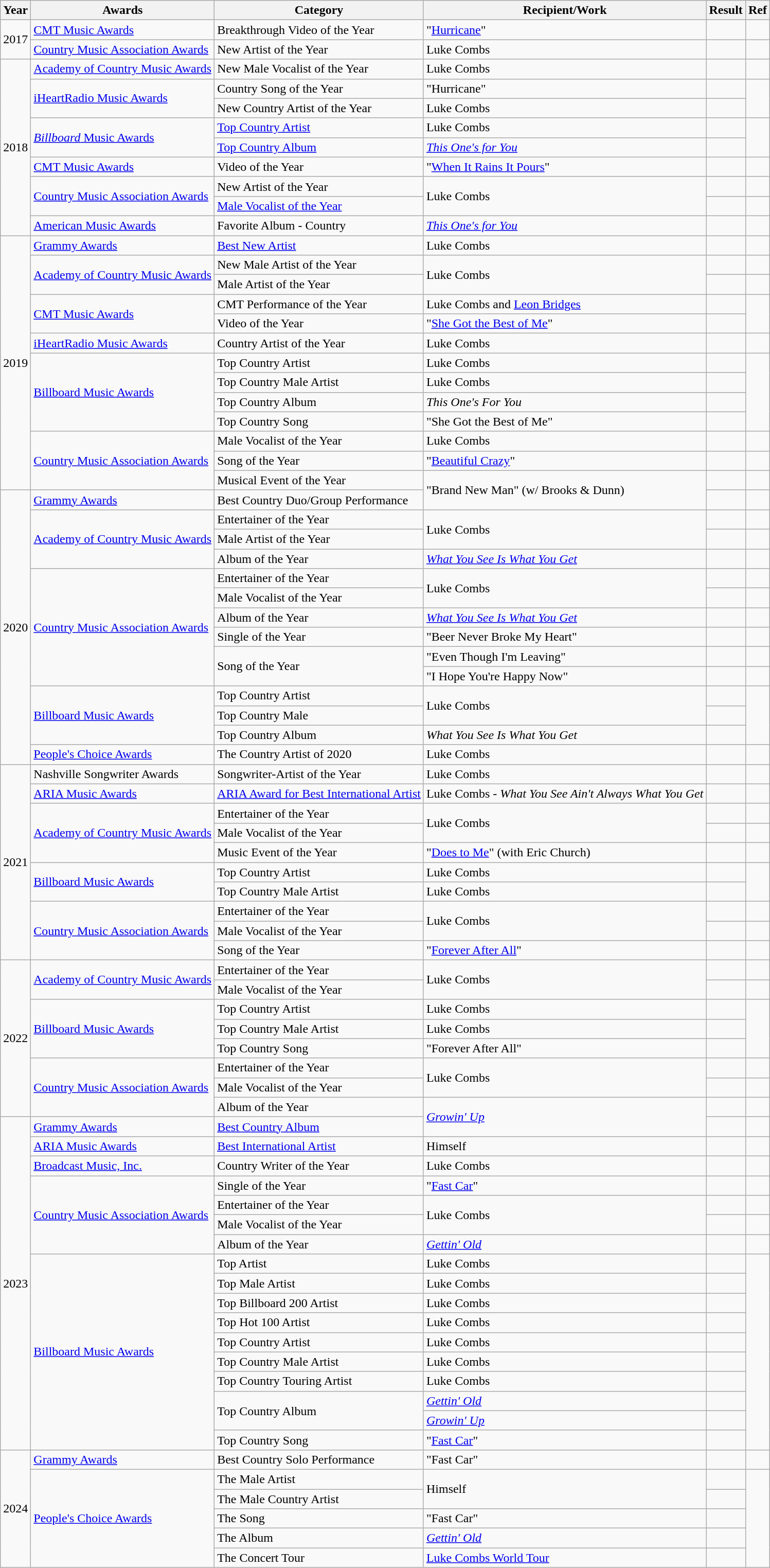<table class="wikitable sortable">
<tr>
<th>Year</th>
<th>Awards</th>
<th>Category</th>
<th>Recipient/Work</th>
<th>Result</th>
<th>Ref</th>
</tr>
<tr>
<td rowspan="2">2017</td>
<td><a href='#'>CMT Music Awards</a></td>
<td>Breakthrough Video of the Year</td>
<td>"<a href='#'>Hurricane</a>"</td>
<td></td>
<td></td>
</tr>
<tr>
<td><a href='#'>Country Music Association Awards</a></td>
<td>New Artist of the Year</td>
<td>Luke Combs</td>
<td></td>
<td></td>
</tr>
<tr>
<td rowspan="9">2018</td>
<td><a href='#'>Academy of Country Music Awards</a></td>
<td>New Male Vocalist of the Year</td>
<td>Luke Combs</td>
<td></td>
<td></td>
</tr>
<tr>
<td rowspan="2"><a href='#'>iHeartRadio Music Awards</a></td>
<td>Country Song of the Year</td>
<td>"Hurricane"</td>
<td></td>
<td rowspan="2"></td>
</tr>
<tr>
<td>New Country Artist of the Year</td>
<td>Luke Combs</td>
<td></td>
</tr>
<tr>
<td rowspan="2"><a href='#'><em>Billboard</em> Music Awards</a></td>
<td><a href='#'>Top Country Artist</a></td>
<td>Luke Combs</td>
<td></td>
<td rowspan="2"></td>
</tr>
<tr>
<td><a href='#'>Top Country Album</a></td>
<td><em><a href='#'>This One's for You</a></em></td>
<td></td>
</tr>
<tr>
<td><a href='#'>CMT Music Awards</a></td>
<td>Video of the Year</td>
<td>"<a href='#'>When It Rains It Pours</a>"</td>
<td></td>
<td></td>
</tr>
<tr>
<td rowspan="2"><a href='#'>Country Music Association Awards</a></td>
<td>New Artist of the Year</td>
<td rowspan="2">Luke Combs</td>
<td></td>
<td></td>
</tr>
<tr>
<td><a href='#'>Male Vocalist of the Year</a></td>
<td></td>
<td></td>
</tr>
<tr>
<td><a href='#'>American Music Awards</a></td>
<td>Favorite Album - Country</td>
<td><em><a href='#'>This One's for You</a></em></td>
<td></td>
<td></td>
</tr>
<tr>
<td rowspan="13">2019</td>
<td><a href='#'>Grammy Awards</a></td>
<td><a href='#'>Best New Artist</a></td>
<td>Luke Combs</td>
<td></td>
<td></td>
</tr>
<tr>
<td rowspan="2"><a href='#'>Academy of Country Music Awards</a></td>
<td>New Male Artist of the Year</td>
<td rowspan="2">Luke Combs</td>
<td></td>
<td></td>
</tr>
<tr>
<td>Male Artist of the Year</td>
<td></td>
<td></td>
</tr>
<tr>
<td rowspan="2"><a href='#'>CMT Music Awards</a></td>
<td>CMT Performance of the Year</td>
<td>Luke Combs and <a href='#'>Leon Bridges</a></td>
<td></td>
<td rowspan="2"></td>
</tr>
<tr>
<td>Video of the Year</td>
<td>"<a href='#'>She Got the Best of Me</a>"</td>
<td></td>
</tr>
<tr>
<td><a href='#'>iHeartRadio Music Awards</a></td>
<td>Country Artist of the Year</td>
<td>Luke Combs</td>
<td></td>
<td></td>
</tr>
<tr>
<td rowspan="4"><a href='#'>Billboard Music Awards</a></td>
<td>Top Country Artist</td>
<td>Luke Combs</td>
<td></td>
<td rowspan="4"></td>
</tr>
<tr>
<td>Top Country Male Artist</td>
<td>Luke Combs</td>
<td></td>
</tr>
<tr>
<td>Top Country Album</td>
<td><em>This One's For You</em></td>
<td></td>
</tr>
<tr>
<td>Top Country Song</td>
<td>"She Got the Best of Me"</td>
<td></td>
</tr>
<tr>
<td rowspan="3"><a href='#'>Country Music Association Awards</a></td>
<td>Male Vocalist of the Year</td>
<td>Luke Combs</td>
<td></td>
<td></td>
</tr>
<tr>
<td>Song of the Year</td>
<td>"<a href='#'>Beautiful Crazy</a>"</td>
<td></td>
<td></td>
</tr>
<tr>
<td>Musical Event of the Year</td>
<td rowspan="2">"Brand New Man" (w/ Brooks & Dunn)</td>
<td></td>
<td></td>
</tr>
<tr>
<td rowspan="14">2020</td>
<td><a href='#'>Grammy Awards</a></td>
<td>Best Country Duo/Group Performance</td>
<td></td>
<td></td>
</tr>
<tr>
<td rowspan="3"><a href='#'>Academy of Country Music Awards</a></td>
<td>Entertainer of the Year</td>
<td rowspan="2">Luke Combs</td>
<td></td>
<td></td>
</tr>
<tr>
<td>Male Artist of the Year</td>
<td></td>
<td></td>
</tr>
<tr>
<td>Album of the Year</td>
<td><em><a href='#'>What You See Is What You Get</a></em></td>
<td></td>
<td></td>
</tr>
<tr>
<td rowspan="6"><a href='#'>Country Music Association Awards</a></td>
<td>Entertainer of the Year</td>
<td rowspan="2">Luke Combs</td>
<td></td>
<td></td>
</tr>
<tr>
<td>Male Vocalist of the Year</td>
<td></td>
<td></td>
</tr>
<tr>
<td>Album of the Year</td>
<td><em><a href='#'>What You See Is What You Get</a></em></td>
<td></td>
<td></td>
</tr>
<tr>
<td>Single of the Year</td>
<td>"Beer Never Broke My Heart"</td>
<td></td>
<td></td>
</tr>
<tr>
<td rowspan="2">Song of the Year</td>
<td>"Even Though I'm Leaving"</td>
<td></td>
<td></td>
</tr>
<tr>
<td>"I Hope You're Happy Now"</td>
<td></td>
<td></td>
</tr>
<tr>
<td rowspan="3"><a href='#'>Billboard Music Awards</a></td>
<td>Top Country Artist</td>
<td rowspan="2">Luke Combs</td>
<td></td>
<td rowspan="3"></td>
</tr>
<tr>
<td>Top Country Male</td>
<td></td>
</tr>
<tr>
<td>Top Country Album</td>
<td><em>What You See Is What You Get</em></td>
<td></td>
</tr>
<tr>
<td><a href='#'>People's Choice Awards</a></td>
<td>The Country Artist of 2020</td>
<td>Luke Combs</td>
<td></td>
<td></td>
</tr>
<tr>
<td rowspan="10">2021</td>
<td>Nashville Songwriter Awards</td>
<td>Songwriter-Artist of the Year</td>
<td>Luke Combs</td>
<td></td>
<td></td>
</tr>
<tr>
<td><a href='#'>ARIA Music Awards</a></td>
<td><a href='#'>ARIA Award for Best International Artist</a></td>
<td>Luke Combs - <em>What You See Ain't Always What You Get</em></td>
<td></td>
<td></td>
</tr>
<tr>
<td rowspan="3"><a href='#'>Academy of Country Music Awards</a></td>
<td>Entertainer of the Year</td>
<td rowspan="2">Luke Combs</td>
<td></td>
<td></td>
</tr>
<tr>
<td>Male Vocalist of the Year</td>
<td></td>
<td></td>
</tr>
<tr>
<td>Music Event of the Year</td>
<td>"<a href='#'>Does to Me</a>" (with Eric Church)</td>
<td></td>
<td></td>
</tr>
<tr>
<td rowspan="2"><a href='#'>Billboard Music Awards</a></td>
<td>Top Country Artist</td>
<td>Luke Combs</td>
<td></td>
<td rowspan="2"></td>
</tr>
<tr>
<td>Top Country Male Artist</td>
<td>Luke Combs</td>
<td></td>
</tr>
<tr>
<td rowspan="3"><a href='#'>Country Music Association Awards</a></td>
<td>Entertainer of the Year</td>
<td rowspan="2">Luke Combs</td>
<td></td>
<td></td>
</tr>
<tr>
<td>Male Vocalist of the Year</td>
<td></td>
<td></td>
</tr>
<tr>
<td>Song of the Year</td>
<td>"<a href='#'>Forever After All</a>"</td>
<td></td>
<td></td>
</tr>
<tr>
<td rowspan="8">2022</td>
<td rowspan="2"><a href='#'>Academy of Country Music Awards</a></td>
<td>Entertainer of the Year</td>
<td rowspan="2">Luke Combs</td>
<td></td>
<td></td>
</tr>
<tr>
<td>Male Vocalist of the Year</td>
<td></td>
<td></td>
</tr>
<tr>
<td rowspan="3"><a href='#'>Billboard Music Awards</a></td>
<td>Top Country Artist</td>
<td>Luke Combs</td>
<td></td>
<td rowspan="3"></td>
</tr>
<tr>
<td>Top Country Male Artist</td>
<td>Luke Combs</td>
<td></td>
</tr>
<tr>
<td>Top Country Song</td>
<td>"Forever After All"</td>
<td></td>
</tr>
<tr>
<td rowspan="3"><a href='#'>Country Music Association Awards</a></td>
<td>Entertainer of the Year</td>
<td rowspan="2">Luke Combs</td>
<td></td>
<td></td>
</tr>
<tr>
<td>Male Vocalist of the Year</td>
<td></td>
<td></td>
</tr>
<tr>
<td>Album of the Year</td>
<td rowspan="2"><em><a href='#'>Growin' Up</a></em></td>
<td></td>
<td></td>
</tr>
<tr>
<td rowspan="17">2023</td>
<td><a href='#'>Grammy Awards</a></td>
<td><a href='#'>Best Country Album</a></td>
<td></td>
<td></td>
</tr>
<tr>
<td><a href='#'>ARIA Music Awards</a></td>
<td><a href='#'>Best International Artist</a></td>
<td>Himself</td>
<td></td>
<td></td>
</tr>
<tr>
<td><a href='#'>Broadcast Music, Inc.</a></td>
<td>Country Writer of the Year</td>
<td>Luke Combs</td>
<td></td>
<td></td>
</tr>
<tr>
<td rowspan="4"><a href='#'>Country Music Association Awards</a></td>
<td>Single of the Year</td>
<td>"<a href='#'>Fast Car</a>"</td>
<td></td>
<td></td>
</tr>
<tr>
<td>Entertainer of the Year</td>
<td rowspan="2">Luke Combs</td>
<td></td>
<td></td>
</tr>
<tr>
<td>Male Vocalist of the Year</td>
<td></td>
<td></td>
</tr>
<tr>
<td>Album of the Year</td>
<td><em><a href='#'>Gettin' Old</a></em></td>
<td></td>
<td></td>
</tr>
<tr>
<td rowspan="10"><a href='#'>Billboard Music Awards</a></td>
<td>Top Artist</td>
<td>Luke Combs</td>
<td></td>
<td rowspan="10"></td>
</tr>
<tr>
<td>Top Male Artist</td>
<td>Luke Combs</td>
<td></td>
</tr>
<tr>
<td>Top Billboard 200 Artist</td>
<td>Luke Combs</td>
<td></td>
</tr>
<tr>
<td>Top Hot 100 Artist</td>
<td>Luke Combs</td>
<td></td>
</tr>
<tr>
<td>Top Country Artist</td>
<td>Luke Combs</td>
<td></td>
</tr>
<tr>
<td>Top Country Male Artist</td>
<td>Luke Combs</td>
<td></td>
</tr>
<tr>
<td>Top Country Touring Artist</td>
<td>Luke Combs</td>
<td></td>
</tr>
<tr>
<td rowspan="2">Top Country Album</td>
<td><em><a href='#'>Gettin' Old</a></em></td>
<td></td>
</tr>
<tr>
<td><a href='#'><em>Growin' Up</em></a></td>
<td></td>
</tr>
<tr>
<td>Top Country Song</td>
<td>"<a href='#'>Fast Car</a>"</td>
<td></td>
</tr>
<tr>
<td rowspan="6">2024</td>
<td><a href='#'>Grammy Awards</a></td>
<td>Best Country Solo Performance</td>
<td>"Fast Car"</td>
<td></td>
<td></td>
</tr>
<tr>
<td rowspan="5"><a href='#'>People's Choice Awards</a></td>
<td>The Male Artist</td>
<td rowspan="2">Himself</td>
<td></td>
<td rowspan="5"></td>
</tr>
<tr>
<td>The Male Country Artist</td>
<td></td>
</tr>
<tr>
<td>The Song</td>
<td>"Fast Car"</td>
<td></td>
</tr>
<tr>
<td>The Album</td>
<td><em><a href='#'>Gettin' Old</a></em></td>
<td></td>
</tr>
<tr>
<td>The Concert Tour</td>
<td><a href='#'>Luke Combs World Tour</a></td>
<td></td>
</tr>
</table>
